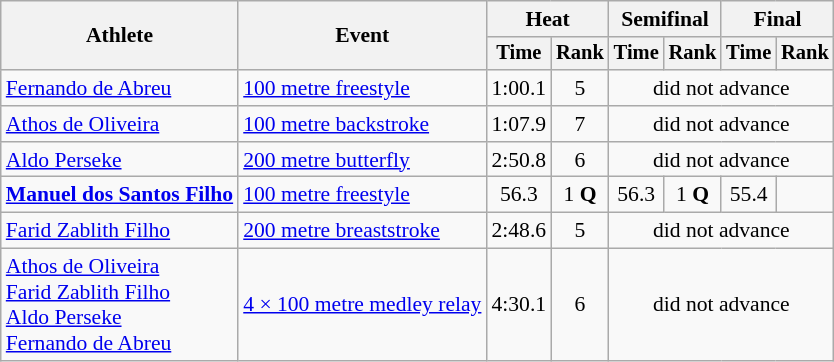<table class=wikitable style="font-size:90%">
<tr>
<th rowspan="2">Athlete</th>
<th rowspan="2">Event</th>
<th colspan="2">Heat</th>
<th colspan="2">Semifinal</th>
<th colspan="2">Final</th>
</tr>
<tr style="font-size:95%">
<th>Time</th>
<th>Rank</th>
<th>Time</th>
<th>Rank</th>
<th>Time</th>
<th>Rank</th>
</tr>
<tr align=center>
<td align=left rowspan=1><a href='#'>Fernando de Abreu</a></td>
<td align=left><a href='#'>100 metre freestyle</a></td>
<td>1:00.1</td>
<td>5</td>
<td colspan=4>did not advance</td>
</tr>
<tr align=center>
<td align=left rowspan=1><a href='#'>Athos de Oliveira</a></td>
<td align=left><a href='#'>100 metre backstroke</a></td>
<td>1:07.9</td>
<td>7</td>
<td colspan=4>did not advance</td>
</tr>
<tr align=center>
<td align=left rowspan=1><a href='#'>Aldo Perseke</a></td>
<td align=left><a href='#'>200 metre butterfly</a></td>
<td>2:50.8</td>
<td>6</td>
<td colspan=4>did not advance</td>
</tr>
<tr align=center>
<td align=left rowspan=1><strong><a href='#'>Manuel dos Santos Filho</a></strong></td>
<td align=left><a href='#'>100 metre freestyle</a></td>
<td>56.3</td>
<td>1 <strong>Q</strong></td>
<td>56.3</td>
<td>1 <strong>Q</strong></td>
<td>55.4</td>
<td></td>
</tr>
<tr align=center>
<td align=left rowspan=1><a href='#'>Farid Zablith Filho</a></td>
<td align=left><a href='#'>200 metre breaststroke</a></td>
<td>2:48.6</td>
<td>5</td>
<td colspan=4>did not advance</td>
</tr>
<tr align=center>
<td align=left rowspan=1><a href='#'>Athos de Oliveira</a><br><a href='#'>Farid Zablith Filho</a><br><a href='#'>Aldo Perseke</a><br><a href='#'>Fernando de Abreu</a></td>
<td align=left><a href='#'>4 × 100 metre medley relay</a></td>
<td>4:30.1</td>
<td>6</td>
<td colspan=4>did not advance</td>
</tr>
</table>
